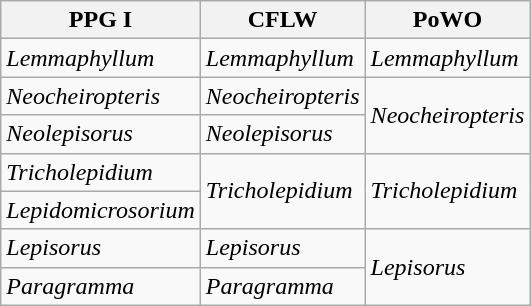<table class="wikitable">
<tr>
<th>PPG I</th>
<th>CFLW</th>
<th>PoWO</th>
</tr>
<tr>
<td><em>Lemmaphyllum</em></td>
<td><em>Lemmaphyllum</em></td>
<td><em>Lemmaphyllum</em></td>
</tr>
<tr>
<td><em>Neocheiropteris</em></td>
<td><em>Neocheiropteris</em></td>
<td rowspan=2><em>Neocheiropteris</em></td>
</tr>
<tr>
<td><em>Neolepisorus</em></td>
<td><em>Neolepisorus</em></td>
</tr>
<tr>
<td><em>Tricholepidium</em></td>
<td rowspan=2><em>Tricholepidium</em></td>
<td rowspan=2><em>Tricholepidium</em></td>
</tr>
<tr>
<td><em>Lepidomicrosorium</em></td>
</tr>
<tr>
<td><em>Lepisorus</em></td>
<td><em>Lepisorus</em></td>
<td rowspan=2><em>Lepisorus</em></td>
</tr>
<tr>
<td><em>Paragramma</em></td>
<td><em>Paragramma</em></td>
</tr>
</table>
